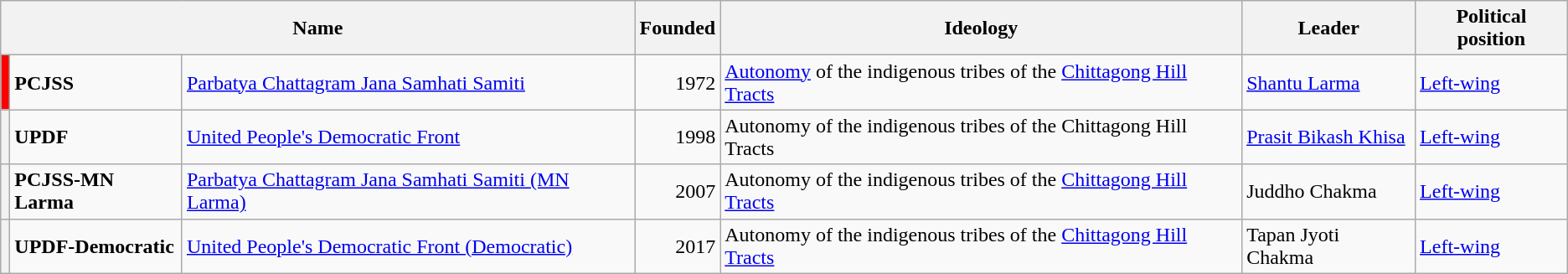<table class="wikitable sortable">
<tr>
<th Colspan="3">Name</th>
<th>Founded</th>
<th class="unsortable">Ideology</th>
<th class="unsortable">Leader</th>
<th>Political position</th>
</tr>
<tr>
<th style="background:#FF0000;"></th>
<td><strong>PCJSS</strong></td>
<td><a href='#'>Parbatya Chattagram Jana Samhati Samiti</a><br></td>
<td style="text-align:right;">1972</td>
<td><a href='#'>Autonomy</a> of the indigenous tribes of the <a href='#'>Chittagong Hill Tracts</a></td>
<td><a href='#'>Shantu Larma</a></td>
<td><a href='#'>Left-wing</a></td>
</tr>
<tr>
<th></th>
<td><strong>UPDF</strong></td>
<td><a href='#'>United People's Democratic Front</a><br></td>
<td style="text-align:right;">1998</td>
<td>Autonomy of the indigenous tribes of the Chittagong Hill Tracts</td>
<td><a href='#'>Prasit Bikash Khisa</a></td>
<td><a href='#'>Left-wing</a></td>
</tr>
<tr>
<th></th>
<td><strong>PCJSS-MN Larma</strong></td>
<td><a href='#'>Parbatya Chattagram Jana Samhati Samiti (MN Larma)</a></td>
<td style="text-align:right;">2007</td>
<td>Autonomy of the indigenous tribes of the <a href='#'>Chittagong Hill Tracts</a></td>
<td>Juddho Chakma</td>
<td><a href='#'>Left-wing</a></td>
</tr>
<tr>
<th></th>
<td><strong>UPDF-Democratic</strong></td>
<td><a href='#'>United People's Democratic Front (Democratic)</a></td>
<td style="text-align:right;">2017</td>
<td>Autonomy of the indigenous tribes of the <a href='#'>Chittagong Hill Tracts</a></td>
<td>Tapan Jyoti Chakma</td>
<td><a href='#'>Left-wing</a></td>
</tr>
</table>
